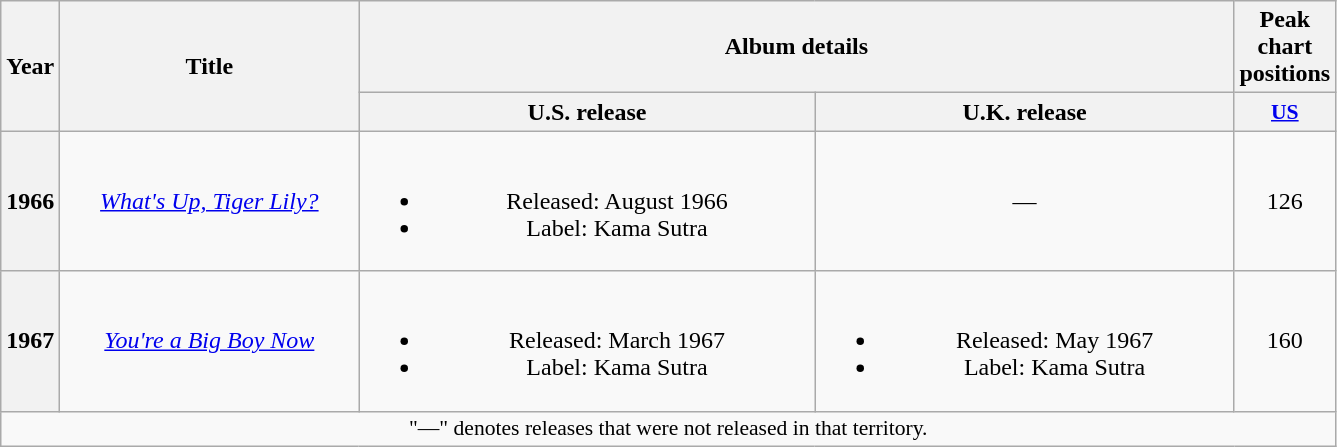<table class="wikitable plainrowheaders" style="text-align:center;">
<tr>
<th width="30" rowspan="2" scope="col">Year</th>
<th rowspan="2" scope="col" style="width:12em;">Title</th>
<th colspan="2" scope="colgroup" style="width:36em;">Album details</th>
<th colspan="1" scope="colgroup" align="center">Peak chart positions</th>
</tr>
<tr>
<th scope="col">U.S. release</th>
<th scope="col">U.K. release</th>
<th scope="col" style="width:2em;font-size:90%;"><a href='#'>US</a><br></th>
</tr>
<tr>
<th scope="row">1966</th>
<td><a href='#'><em>What's Up, Tiger Lily?</em></a></td>
<td><br><ul><li>Released: August 1966</li><li>Label: Kama Sutra </li></ul></td>
<td>—</td>
<td>126</td>
</tr>
<tr>
<th scope="row">1967</th>
<td><a href='#'><em>You're a Big Boy Now</em></a></td>
<td><br><ul><li>Released: March 1967</li><li>Label: Kama Sutra </li></ul></td>
<td><br><ul><li>Released: May 1967</li><li>Label: Kama Sutra </li></ul></td>
<td>160</td>
</tr>
<tr>
<td colspan="6" style="font-size:90%">"—" denotes releases that were not released in that territory.</td>
</tr>
</table>
